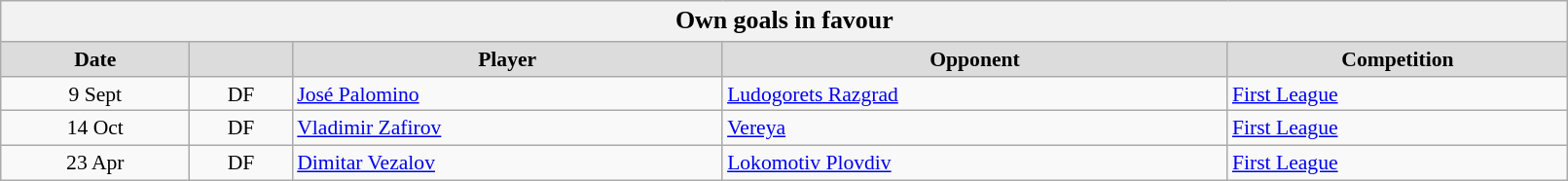<table class="wikitable"  style="font-size:90%; width:85%;">
<tr>
<th colspan="5" style="font-size:120%">Own goals in favour</th>
</tr>
<tr>
<th style="background:#dcdcdc;">Date</th>
<th style="background:#dcdcdc;"></th>
<th style="background:#dcdcdc;">Player</th>
<th style="background:#dcdcdc;">Opponent</th>
<th style="background:#dcdcdc;">Competition</th>
</tr>
<tr>
<td style="text-align:center;">9 Sept</td>
<td style="text-align:center;">DF</td>
<td> <a href='#'>José Palomino</a></td>
<td><a href='#'>Ludogorets Razgrad</a></td>
<td><a href='#'>First League</a></td>
</tr>
<tr>
<td style="text-align:center;">14 Oct</td>
<td style="text-align:center;">DF</td>
<td> <a href='#'>Vladimir Zafirov</a></td>
<td><a href='#'>Vereya</a></td>
<td><a href='#'>First League</a></td>
</tr>
<tr>
<td style="text-align:center;">23 Apr</td>
<td style="text-align:center;">DF</td>
<td> <a href='#'>Dimitar Vezalov</a></td>
<td><a href='#'>Lokomotiv Plovdiv</a></td>
<td><a href='#'>First League</a></td>
</tr>
</table>
